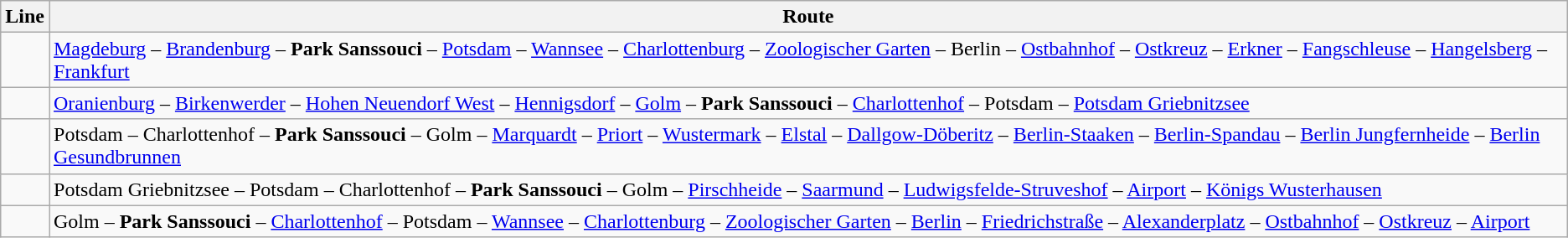<table class="wikitable">
<tr>
<th>Line</th>
<th colspan="2">Route</th>
</tr>
<tr>
<td></td>
<td colspan="2"><a href='#'>Magdeburg</a> – <a href='#'>Brandenburg</a> – <strong>Park Sanssouci</strong> – <a href='#'>Potsdam</a> – <a href='#'>Wannsee</a> – <a href='#'>Charlottenburg</a> – <a href='#'>Zoologischer Garten</a> – Berlin – <a href='#'>Ostbahnhof</a> – <a href='#'>Ostkreuz</a> – <a href='#'>Erkner</a> – <a href='#'>Fangschleuse</a> – <a href='#'>Hangelsberg</a> – <a href='#'>Frankfurt</a></td>
</tr>
<tr>
<td></td>
<td colspan="2"><a href='#'>Oranienburg</a> – <a href='#'>Birkenwerder</a> – <a href='#'>Hohen Neuendorf West</a> – <a href='#'>Hennigsdorf</a> – <a href='#'>Golm</a> – <strong>Park Sanssouci</strong> – <a href='#'>Charlottenhof</a> – Potsdam – <a href='#'>Potsdam Griebnitzsee</a></td>
</tr>
<tr>
<td></td>
<td colspan="2">Potsdam – Charlottenhof – <strong>Park Sanssouci</strong> – Golm – <a href='#'>Marquardt</a> – <a href='#'>Priort</a> – <a href='#'>Wustermark</a> – <a href='#'>Elstal</a> – <a href='#'>Dallgow-Döberitz</a> – <a href='#'>Berlin-Staaken</a> – <a href='#'>Berlin-Spandau</a> – <a href='#'>Berlin Jungfernheide</a> – <a href='#'>Berlin Gesundbrunnen</a></td>
</tr>
<tr>
<td></td>
<td colspan="2">Potsdam Griebnitzsee – Potsdam – Charlottenhof – <strong>Park Sanssouci</strong> – Golm – <a href='#'>Pirschheide</a> – <a href='#'>Saarmund</a> – <a href='#'>Ludwigsfelde-Struveshof</a> – <a href='#'>Airport</a> – <a href='#'>Königs Wusterhausen</a></td>
</tr>
<tr>
<td></td>
<td colspan="2">Golm – <strong>Park Sanssouci</strong> – <a href='#'>Charlottenhof</a> – Potsdam – <a href='#'>Wannsee</a> – <a href='#'>Charlottenburg</a> – <a href='#'>Zoologischer Garten</a> – <a href='#'>Berlin</a> – <a href='#'>Friedrichstraße</a> – <a href='#'>Alexanderplatz</a> – <a href='#'>Ostbahnhof</a> – <a href='#'>Ostkreuz</a> – <a href='#'>Airport</a></td>
</tr>
</table>
